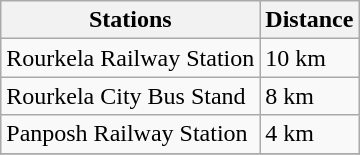<table class="wikitable">
<tr>
<th>Stations</th>
<th>Distance</th>
</tr>
<tr>
<td>Rourkela Railway Station</td>
<td>10 km</td>
</tr>
<tr>
<td>Rourkela City Bus Stand</td>
<td>8 km<br></td>
</tr>
<tr>
<td>Panposh Railway Station</td>
<td>4 km</td>
</tr>
<tr>
</tr>
</table>
